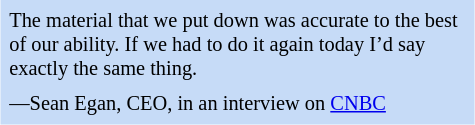<table class="toccolours" style="float: right; margin-left: 1em; margin-right: 2em; font-size: 85%; background:#c6dbf7; color:black; width:25em; max-width: 25%;" cellspacing="5">
<tr>
<td style="text-align: left;">The material that we put down was accurate to the best of our ability. If we had to do it again today I’d say exactly the same thing.</td>
</tr>
<tr>
<td style="text-align: left;">—Sean Egan, CEO, in an interview on <a href='#'>CNBC</a></td>
</tr>
</table>
